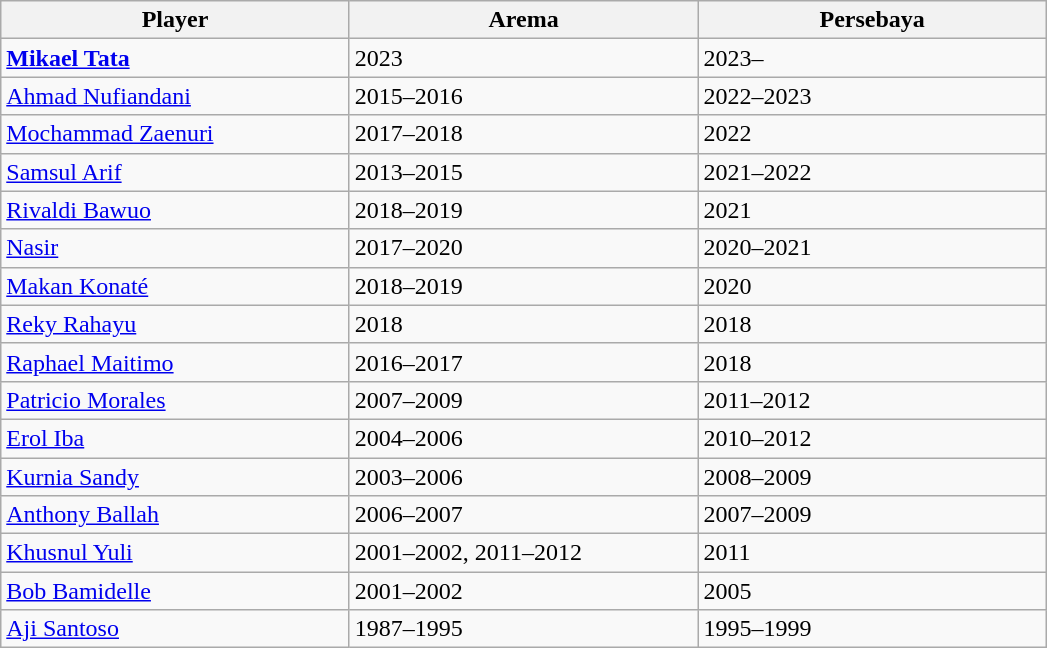<table class="wikitable">
<tr>
<th scope="col" style="width: 225px;">Player</th>
<th scope="col" style="width: 225px;">Arema</th>
<th scope="col" style="width: 225px;">Persebaya</th>
</tr>
<tr>
<td align="left"> <strong><a href='#'>Mikael Tata</a></strong></td>
<td>2023</td>
<td>2023–</td>
</tr>
<tr>
<td align="left"> <a href='#'>Ahmad Nufiandani</a></td>
<td>2015–2016</td>
<td>2022–2023</td>
</tr>
<tr>
<td align="left"> <a href='#'>Mochammad Zaenuri</a></td>
<td>2017–2018</td>
<td>2022</td>
</tr>
<tr>
<td align="left"> <a href='#'>Samsul Arif</a></td>
<td>2013–2015</td>
<td>2021–2022</td>
</tr>
<tr>
<td align="left"> <a href='#'>Rivaldi Bawuo</a></td>
<td>2018–2019</td>
<td>2021</td>
</tr>
<tr>
<td align="left"> <a href='#'>Nasir</a></td>
<td>2017–2020</td>
<td>2020–2021</td>
</tr>
<tr>
<td align="left"> <a href='#'>Makan Konaté</a></td>
<td>2018–2019</td>
<td>2020</td>
</tr>
<tr>
<td align="left"> <a href='#'>Reky Rahayu</a></td>
<td>2018</td>
<td>2018</td>
</tr>
<tr>
<td align="left"> <a href='#'>Raphael Maitimo</a></td>
<td>2016–2017</td>
<td>2018</td>
</tr>
<tr>
<td align="left"> <a href='#'>Patricio Morales</a></td>
<td>2007–2009</td>
<td>2011–2012</td>
</tr>
<tr>
<td align="left"> <a href='#'>Erol Iba</a></td>
<td>2004–2006</td>
<td>2010–2012</td>
</tr>
<tr>
<td align="left"> <a href='#'>Kurnia Sandy</a></td>
<td>2003–2006</td>
<td>2008–2009</td>
</tr>
<tr>
<td align="left"> <a href='#'>Anthony Ballah</a></td>
<td>2006–2007</td>
<td>2007–2009</td>
</tr>
<tr>
<td align="left"> <a href='#'>Khusnul Yuli</a></td>
<td>2001–2002, 2011–2012</td>
<td>2011</td>
</tr>
<tr>
<td align="left"> <a href='#'>Bob Bamidelle</a></td>
<td>2001–2002</td>
<td>2005</td>
</tr>
<tr>
<td align="left"> <a href='#'>Aji Santoso</a></td>
<td>1987–1995</td>
<td>1995–1999</td>
</tr>
</table>
